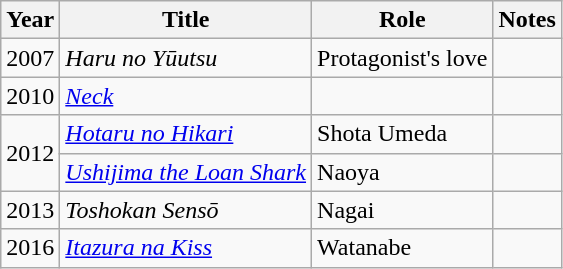<table class="wikitable">
<tr>
<th>Year</th>
<th>Title</th>
<th>Role</th>
<th>Notes</th>
</tr>
<tr>
<td>2007</td>
<td><em>Haru no Yūutsu</em></td>
<td>Protagonist's love</td>
<td></td>
</tr>
<tr>
<td>2010</td>
<td><em><a href='#'>Neck</a></em></td>
<td></td>
<td></td>
</tr>
<tr>
<td rowspan="2">2012</td>
<td><em><a href='#'>Hotaru no Hikari</a></em></td>
<td>Shota Umeda</td>
<td></td>
</tr>
<tr>
<td><em><a href='#'>Ushijima the Loan Shark</a></em></td>
<td>Naoya</td>
<td></td>
</tr>
<tr>
<td>2013</td>
<td><em>Toshokan Sensō</em></td>
<td>Nagai</td>
<td></td>
</tr>
<tr>
<td>2016</td>
<td><em><a href='#'>Itazura na Kiss</a></em></td>
<td>Watanabe</td>
<td></td>
</tr>
</table>
